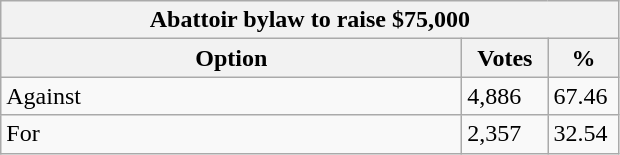<table class="wikitable">
<tr>
<th colspan="3">Abattoir bylaw to raise $75,000</th>
</tr>
<tr>
<th style="width: 300px">Option</th>
<th style="width: 50px">Votes</th>
<th style="width: 40px">%</th>
</tr>
<tr>
<td>Against</td>
<td>4,886</td>
<td>67.46</td>
</tr>
<tr>
<td>For</td>
<td>2,357</td>
<td>32.54</td>
</tr>
</table>
